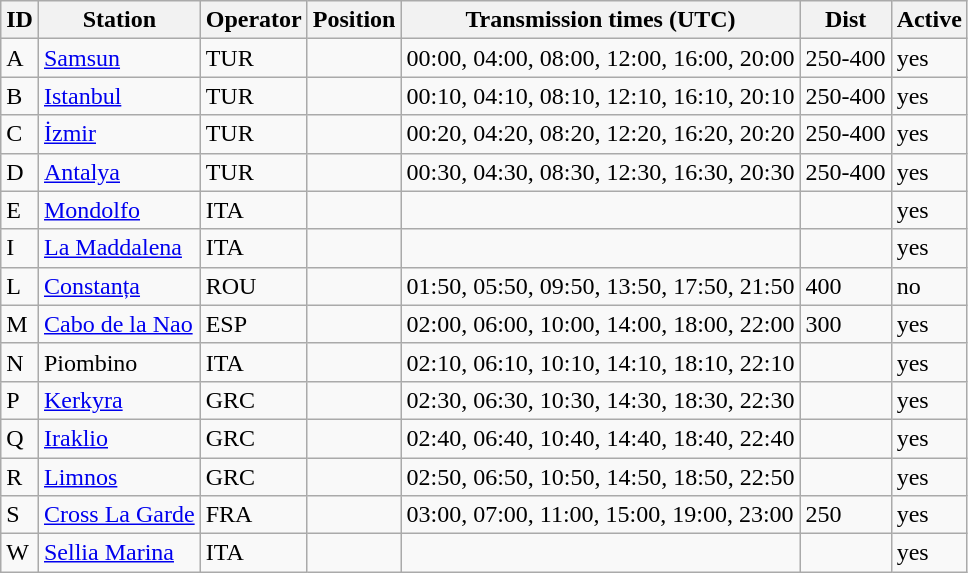<table class="wikitable sortable">
<tr class="hintergrundfarbe5">
<th>ID</th>
<th>Station</th>
<th>Operator</th>
<th>Position</th>
<th class="unsortable">Transmission times (UTC)</th>
<th>Dist</th>
<th>Active</th>
</tr>
<tr>
<td>A</td>
<td><a href='#'>Samsun</a></td>
<td>TUR</td>
<td></td>
<td>00:00, 04:00, 08:00, 12:00, 16:00, 20:00</td>
<td>250-400</td>
<td>yes</td>
</tr>
<tr>
<td>B</td>
<td><a href='#'>Istanbul</a></td>
<td>TUR</td>
<td></td>
<td>00:10, 04:10, 08:10, 12:10, 16:10, 20:10</td>
<td>250-400</td>
<td>yes</td>
</tr>
<tr>
<td>C</td>
<td><a href='#'>İzmir</a></td>
<td>TUR</td>
<td></td>
<td>00:20, 04:20, 08:20, 12:20, 16:20, 20:20</td>
<td>250-400</td>
<td>yes</td>
</tr>
<tr>
<td>D</td>
<td><a href='#'>Antalya</a></td>
<td>TUR</td>
<td></td>
<td>00:30, 04:30, 08:30, 12:30, 16:30, 20:30</td>
<td>250-400</td>
<td>yes</td>
</tr>
<tr>
<td>E</td>
<td><a href='#'>Mondolfo</a></td>
<td>ITA</td>
<td></td>
<td></td>
<td></td>
<td>yes</td>
</tr>
<tr>
<td>I</td>
<td><a href='#'>La Maddalena</a></td>
<td>ITA</td>
<td></td>
<td></td>
<td></td>
<td>yes</td>
</tr>
<tr>
<td>L</td>
<td><a href='#'>Constanța</a></td>
<td>ROU</td>
<td></td>
<td>01:50, 05:50, 09:50, 13:50, 17:50, 21:50</td>
<td>400</td>
<td>no</td>
</tr>
<tr>
<td>M</td>
<td><a href='#'>Cabo de la Nao</a></td>
<td>ESP</td>
<td></td>
<td>02:00, 06:00, 10:00, 14:00, 18:00, 22:00</td>
<td>300</td>
<td>yes</td>
</tr>
<tr>
<td>N</td>
<td>Piombino</td>
<td>ITA</td>
<td></td>
<td>02:10, 06:10, 10:10, 14:10, 18:10, 22:10</td>
<td></td>
<td>yes</td>
</tr>
<tr>
<td>P</td>
<td><a href='#'>Kerkyra</a></td>
<td>GRC</td>
<td></td>
<td>02:30, 06:30, 10:30, 14:30, 18:30, 22:30</td>
<td></td>
<td>yes</td>
</tr>
<tr>
<td>Q</td>
<td><a href='#'>Iraklio</a></td>
<td>GRC</td>
<td></td>
<td>02:40, 06:40, 10:40, 14:40, 18:40, 22:40</td>
<td></td>
<td>yes</td>
</tr>
<tr>
<td>R</td>
<td><a href='#'>Limnos</a></td>
<td>GRC</td>
<td></td>
<td>02:50, 06:50, 10:50, 14:50, 18:50, 22:50</td>
<td></td>
<td>yes</td>
</tr>
<tr>
<td>S</td>
<td><a href='#'>Cross La Garde</a></td>
<td>FRA</td>
<td></td>
<td>03:00, 07:00, 11:00, 15:00, 19:00, 23:00</td>
<td>250</td>
<td>yes</td>
</tr>
<tr>
<td>W</td>
<td><a href='#'>Sellia Marina</a></td>
<td>ITA</td>
<td></td>
<td></td>
<td></td>
<td>yes</td>
</tr>
</table>
